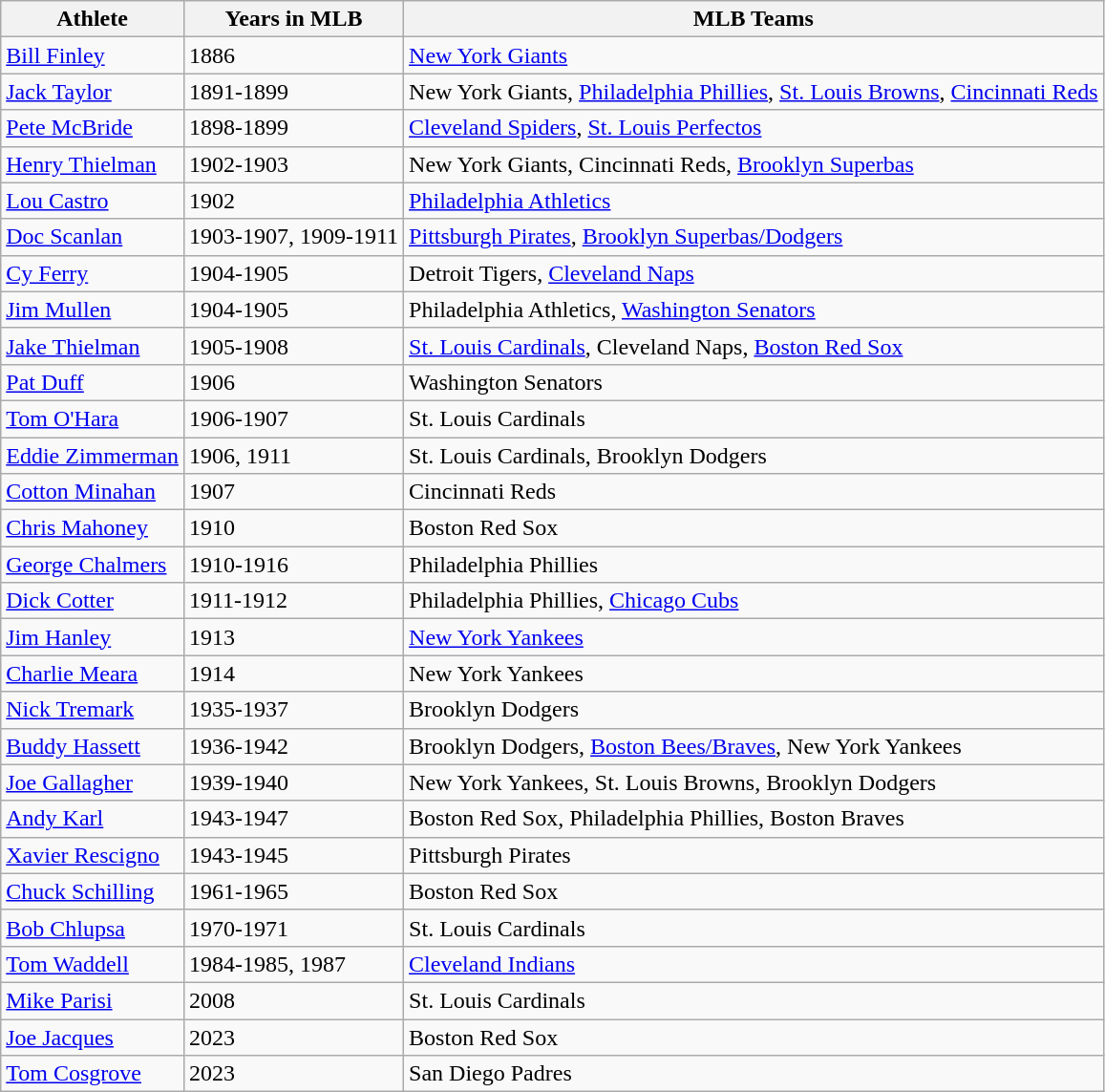<table class="wikitable">
<tr>
<th>Athlete</th>
<th>Years in MLB</th>
<th>MLB Teams</th>
</tr>
<tr>
<td><a href='#'>Bill Finley</a></td>
<td>1886</td>
<td><a href='#'>New York Giants</a></td>
</tr>
<tr>
<td><a href='#'>Jack Taylor</a></td>
<td>1891-1899</td>
<td>New York Giants, <a href='#'>Philadelphia Phillies</a>, <a href='#'>St. Louis Browns</a>, <a href='#'>Cincinnati Reds</a></td>
</tr>
<tr>
<td><a href='#'>Pete McBride</a></td>
<td>1898-1899</td>
<td><a href='#'>Cleveland Spiders</a>, <a href='#'>St. Louis Perfectos</a></td>
</tr>
<tr>
<td><a href='#'>Henry Thielman</a></td>
<td>1902-1903</td>
<td>New York Giants, Cincinnati Reds, <a href='#'>Brooklyn Superbas</a></td>
</tr>
<tr>
<td><a href='#'>Lou Castro</a></td>
<td>1902</td>
<td><a href='#'>Philadelphia Athletics</a></td>
</tr>
<tr>
<td><a href='#'>Doc Scanlan</a></td>
<td>1903-1907, 1909-1911</td>
<td><a href='#'>Pittsburgh Pirates</a>, <a href='#'>Brooklyn Superbas/Dodgers</a></td>
</tr>
<tr>
<td><a href='#'>Cy Ferry</a></td>
<td>1904-1905</td>
<td>Detroit Tigers, <a href='#'>Cleveland Naps</a></td>
</tr>
<tr>
<td><a href='#'>Jim Mullen</a></td>
<td>1904-1905</td>
<td>Philadelphia Athletics, <a href='#'>Washington Senators</a></td>
</tr>
<tr>
<td><a href='#'>Jake Thielman</a></td>
<td>1905-1908</td>
<td><a href='#'>St. Louis Cardinals</a>, Cleveland Naps, <a href='#'>Boston Red Sox</a></td>
</tr>
<tr>
<td><a href='#'>Pat Duff</a></td>
<td>1906</td>
<td>Washington Senators</td>
</tr>
<tr>
<td><a href='#'>Tom O'Hara</a></td>
<td>1906-1907</td>
<td>St. Louis Cardinals</td>
</tr>
<tr>
<td><a href='#'>Eddie Zimmerman</a></td>
<td>1906, 1911</td>
<td>St. Louis Cardinals, Brooklyn Dodgers</td>
</tr>
<tr>
<td><a href='#'>Cotton Minahan</a></td>
<td>1907</td>
<td>Cincinnati Reds</td>
</tr>
<tr>
<td><a href='#'>Chris Mahoney</a></td>
<td>1910</td>
<td>Boston Red Sox</td>
</tr>
<tr>
<td><a href='#'>George Chalmers</a></td>
<td>1910-1916</td>
<td>Philadelphia Phillies</td>
</tr>
<tr>
<td><a href='#'>Dick Cotter</a></td>
<td>1911-1912</td>
<td>Philadelphia Phillies, <a href='#'>Chicago Cubs</a></td>
</tr>
<tr>
<td><a href='#'>Jim Hanley</a></td>
<td>1913</td>
<td><a href='#'>New York Yankees</a></td>
</tr>
<tr>
<td><a href='#'>Charlie Meara</a></td>
<td>1914</td>
<td>New York Yankees</td>
</tr>
<tr>
<td><a href='#'>Nick Tremark</a></td>
<td>1935-1937</td>
<td>Brooklyn Dodgers</td>
</tr>
<tr>
<td><a href='#'>Buddy Hassett</a></td>
<td>1936-1942</td>
<td>Brooklyn Dodgers, <a href='#'>Boston Bees/Braves</a>, New York Yankees</td>
</tr>
<tr>
<td><a href='#'>Joe Gallagher</a></td>
<td>1939-1940</td>
<td>New York Yankees, St. Louis Browns, Brooklyn Dodgers</td>
</tr>
<tr>
<td><a href='#'>Andy Karl</a></td>
<td>1943-1947</td>
<td>Boston Red Sox, Philadelphia Phillies, Boston Braves</td>
</tr>
<tr>
<td><a href='#'>Xavier Rescigno</a></td>
<td>1943-1945</td>
<td>Pittsburgh Pirates</td>
</tr>
<tr>
<td><a href='#'>Chuck Schilling</a></td>
<td>1961-1965</td>
<td>Boston Red Sox</td>
</tr>
<tr>
<td><a href='#'>Bob Chlupsa</a></td>
<td>1970-1971</td>
<td>St. Louis Cardinals</td>
</tr>
<tr>
<td><a href='#'>Tom Waddell</a></td>
<td>1984-1985, 1987</td>
<td><a href='#'>Cleveland Indians</a></td>
</tr>
<tr>
<td><a href='#'>Mike Parisi</a></td>
<td>2008</td>
<td>St. Louis Cardinals</td>
</tr>
<tr>
<td><a href='#'>Joe Jacques</a></td>
<td>2023</td>
<td>Boston Red Sox</td>
</tr>
<tr>
<td><a href='#'>Tom Cosgrove</a></td>
<td>2023</td>
<td>San Diego Padres</td>
</tr>
</table>
